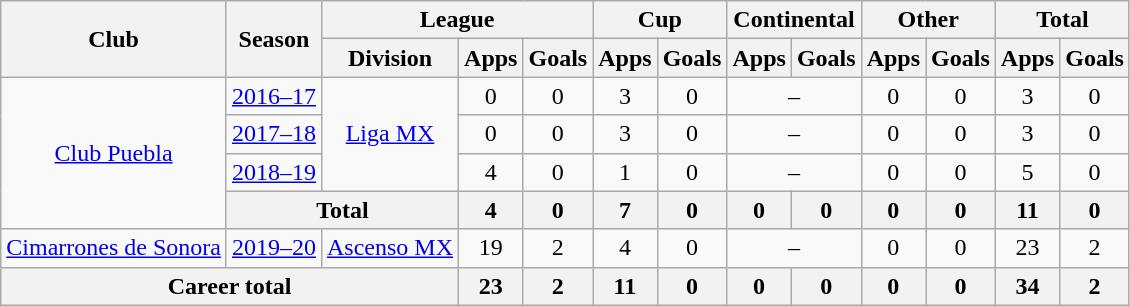<table class="wikitable" style="text-align: center">
<tr>
<th rowspan="2">Club</th>
<th rowspan="2">Season</th>
<th colspan="3">League</th>
<th colspan="2">Cup</th>
<th colspan="2">Continental</th>
<th colspan="2">Other</th>
<th colspan="2">Total</th>
</tr>
<tr>
<th>Division</th>
<th>Apps</th>
<th>Goals</th>
<th>Apps</th>
<th>Goals</th>
<th>Apps</th>
<th>Goals</th>
<th>Apps</th>
<th>Goals</th>
<th>Apps</th>
<th>Goals</th>
</tr>
<tr>
<td rowspan="4"><a href='#'>Club Puebla</a></td>
<td><a href='#'>2016–17</a></td>
<td rowspan="3"><a href='#'>Liga MX</a></td>
<td>0</td>
<td>0</td>
<td>3</td>
<td>0</td>
<td colspan="2">–</td>
<td>0</td>
<td>0</td>
<td>3</td>
<td>0</td>
</tr>
<tr>
<td><a href='#'>2017–18</a></td>
<td>0</td>
<td>0</td>
<td>3</td>
<td>0</td>
<td colspan="2">–</td>
<td>0</td>
<td>0</td>
<td>3</td>
<td>0</td>
</tr>
<tr>
<td><a href='#'>2018–19</a></td>
<td>4</td>
<td>0</td>
<td>1</td>
<td>0</td>
<td colspan="2">–</td>
<td>0</td>
<td>0</td>
<td>5</td>
<td>0</td>
</tr>
<tr>
<th colspan="2"><strong>Total</strong></th>
<th>4</th>
<th>0</th>
<th>7</th>
<th>0</th>
<th>0</th>
<th>0</th>
<th>0</th>
<th>0</th>
<th>11</th>
<th>0</th>
</tr>
<tr>
<td><a href='#'>Cimarrones de Sonora</a></td>
<td><a href='#'>2019–20</a></td>
<td><a href='#'>Ascenso MX</a></td>
<td>19</td>
<td>2</td>
<td>4</td>
<td>0</td>
<td colspan="2">–</td>
<td>0</td>
<td>0</td>
<td>23</td>
<td>2</td>
</tr>
<tr>
<th colspan="3"><strong>Career total</strong></th>
<th>23</th>
<th>2</th>
<th>11</th>
<th>0</th>
<th>0</th>
<th>0</th>
<th>0</th>
<th>0</th>
<th>34</th>
<th>2</th>
</tr>
</table>
